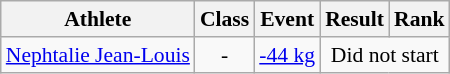<table class="wikitable" style="font-size:90%">
<tr>
<th>Athlete</th>
<th>Class</th>
<th>Event</th>
<th>Result</th>
<th>Rank</th>
</tr>
<tr>
<td><a href='#'>Nephtalie Jean-Louis</a></td>
<td align=center>-</td>
<td><a href='#'>-44 kg</a></td>
<td align="center" colspan="2">Did not start</td>
</tr>
</table>
